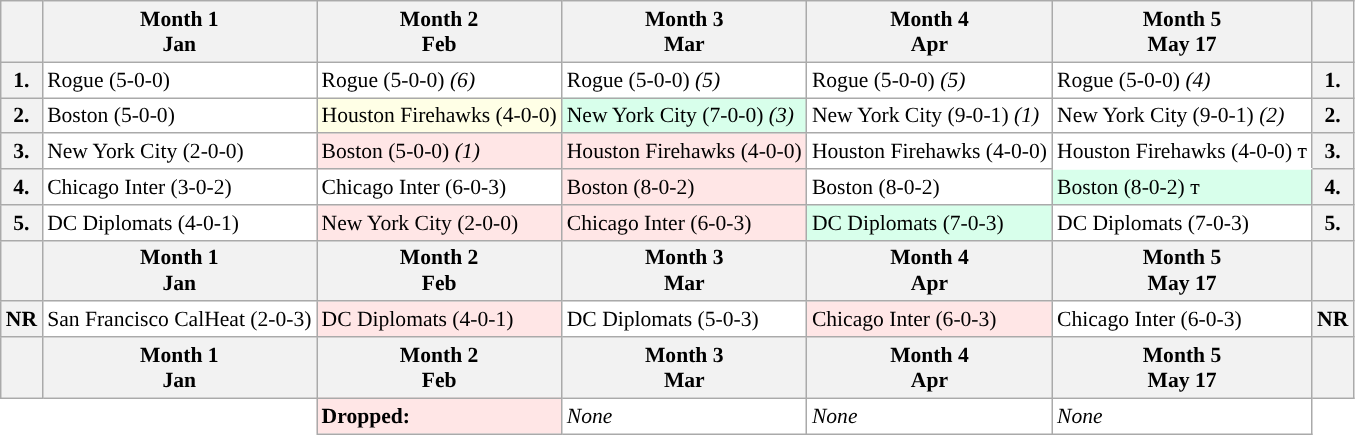<table class="wikitable" style="font-size:90%; white-space:nowrap;background-color:white">
<tr>
<th></th>
<th>Month 1<br>Jan</th>
<th>Month 2<br>Feb</th>
<th>Month 3<br>Mar</th>
<th>Month 4<br>Apr</th>
<th>Month 5<br>May 17</th>
<th></th>
</tr>
<tr>
<th>1.</th>
<td>Rogue (5-0-0)</td>
<td>Rogue (5-0-0) <em>(6)</em></td>
<td>Rogue (5-0-0) <em>(5)</em></td>
<td>Rogue (5-0-0) <em>(5)</em></td>
<td>Rogue (5-0-0) <em>(4)</em></td>
<th>1.</th>
</tr>
<tr>
<th>2.</th>
<td>Boston (5-0-0)</td>
<td style="background-color:#FFFFE6">Houston Firehawks (4-0-0)</td>
<td style="background-color:#D8FFEB">New York City (7-0-0) <em>(3)</em></td>
<td>New York City (9-0-1) <em>(1)</em></td>
<td>New York City (9-0-1) <em>(2)</em></td>
<th>2.</th>
</tr>
<tr>
<th>3.</th>
<td>New York City (2-0-0)</td>
<td style="background-color:#FFE6E6">Boston (5-0-0) <em>(1)</em></td>
<td style="background-color:#FFE6E6">Houston Firehawks (4-0-0)</td>
<td>Houston Firehawks (4-0-0)</td>
<td style="background-color:white;border-bottom:1px solid white">Houston Firehawks (4-0-0) т</td>
<th>3.</th>
</tr>
<tr>
<th>4.</th>
<td>Chicago Inter (3-0-2)</td>
<td>Chicago Inter (6-0-3)</td>
<td style="background-color:#FFE6E6">Boston (8-0-2)</td>
<td>Boston (8-0-2)</td>
<td style="background-color:#D8FFEB">Boston (8-0-2) т</td>
<th>4.</th>
</tr>
<tr>
<th>5.</th>
<td>DC Diplomats (4-0-1)</td>
<td style="background-color:#FFE6E6">New York City (2-0-0)</td>
<td style="background-color:#FFE6E6">Chicago Inter (6-0-3)</td>
<td style="background-color:#D8FFEB">DC Diplomats (7-0-3)</td>
<td>DC Diplomats (7-0-3)</td>
<th>5.</th>
</tr>
<tr>
<th></th>
<th>Month 1<br>Jan </th>
<th>Month 2<br>Feb </th>
<th>Month 3<br>Mar </th>
<th>Month 4<br>Apr </th>
<th>Month 5<br>May 17</th>
<th></th>
</tr>
<tr>
<th>NR</th>
<td>San Francisco CalHeat (2-0-3)</td>
<td style="background-color:#FFE6E6">DC Diplomats (4-0-1)</td>
<td>DC Diplomats (5-0-3)</td>
<td style="background-color:#FFE6E6">Chicago Inter (6-0-3)</td>
<td>Chicago Inter (6-0-3)</td>
<th>NR</th>
</tr>
<tr>
<th></th>
<th>Month 1<br>Jan </th>
<th>Month 2<br>Feb </th>
<th>Month 3<br>Mar </th>
<th>Month 4<br>Apr </th>
<th>Month 5<br>May 17</th>
<th></th>
</tr>
<tr>
<td colspan="2"  style="background:transparent;border-bottom-style:hidden;border-left-style:hidden"></td>
<td style="vertical-align:top;background-color:#FFE6E6"><strong>Dropped:</strong><br></td>
<td style="vertical-align:top;background-color:#FFFFFF"><em>None</em></td>
<td style="vertical-align:top;background-color:#FFFFFF"><em>None</em></td>
<td style="vertical-align:top;background-color:#FFFFFF"><em>None</em></td>
<td style="background:transparent;border-bottom-style:hidden;border-right-style:hidden"></td>
</tr>
</table>
